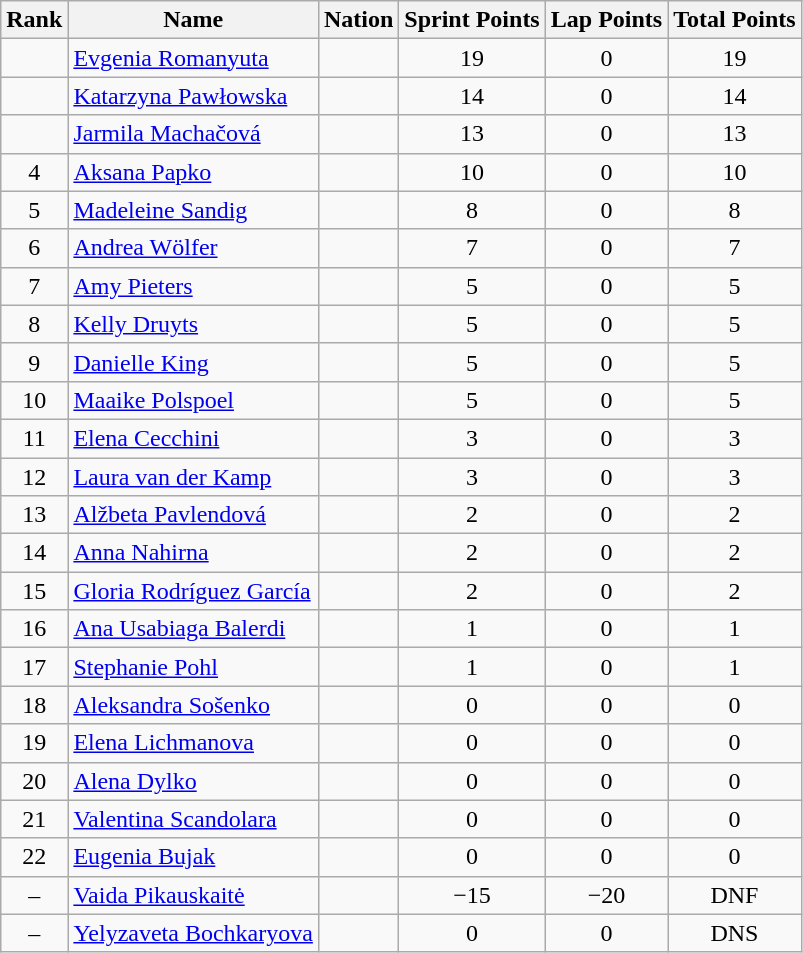<table class="wikitable sortable" style="text-align:center">
<tr>
<th>Rank</th>
<th>Name</th>
<th>Nation</th>
<th>Sprint Points</th>
<th>Lap Points</th>
<th>Total Points</th>
</tr>
<tr>
<td></td>
<td align=left><a href='#'>Evgenia Romanyuta</a></td>
<td align=left></td>
<td>19</td>
<td>0</td>
<td>19</td>
</tr>
<tr>
<td></td>
<td align=left><a href='#'>Katarzyna Pawłowska</a></td>
<td align=left></td>
<td>14</td>
<td>0</td>
<td>14</td>
</tr>
<tr>
<td></td>
<td align=left><a href='#'>Jarmila Machačová</a></td>
<td align=left></td>
<td>13</td>
<td>0</td>
<td>13</td>
</tr>
<tr>
<td>4</td>
<td align=left><a href='#'>Aksana Papko</a></td>
<td align=left></td>
<td>10</td>
<td>0</td>
<td>10</td>
</tr>
<tr>
<td>5</td>
<td align=left><a href='#'>Madeleine Sandig</a></td>
<td align=left></td>
<td>8</td>
<td>0</td>
<td>8</td>
</tr>
<tr>
<td>6</td>
<td align=left><a href='#'>Andrea Wölfer</a></td>
<td align=left></td>
<td>7</td>
<td>0</td>
<td>7</td>
</tr>
<tr>
<td>7</td>
<td align=left><a href='#'>Amy Pieters</a></td>
<td align=left></td>
<td>5</td>
<td>0</td>
<td>5</td>
</tr>
<tr>
<td>8</td>
<td align=left><a href='#'>Kelly Druyts</a></td>
<td align=left></td>
<td>5</td>
<td>0</td>
<td>5</td>
</tr>
<tr>
<td>9</td>
<td align=left><a href='#'>Danielle King</a></td>
<td align=left></td>
<td>5</td>
<td>0</td>
<td>5</td>
</tr>
<tr>
<td>10</td>
<td align=left><a href='#'>Maaike Polspoel</a></td>
<td align=left></td>
<td>5</td>
<td>0</td>
<td>5</td>
</tr>
<tr>
<td>11</td>
<td align=left><a href='#'>Elena Cecchini</a></td>
<td align=left></td>
<td>3</td>
<td>0</td>
<td>3</td>
</tr>
<tr>
<td>12</td>
<td align=left><a href='#'>Laura van der Kamp</a></td>
<td align=left></td>
<td>3</td>
<td>0</td>
<td>3</td>
</tr>
<tr>
<td>13</td>
<td align=left><a href='#'>Alžbeta Pavlendová</a></td>
<td align=left></td>
<td>2</td>
<td>0</td>
<td>2</td>
</tr>
<tr>
<td>14</td>
<td align=left><a href='#'>Anna Nahirna</a></td>
<td align=left></td>
<td>2</td>
<td>0</td>
<td>2</td>
</tr>
<tr>
<td>15</td>
<td align=left><a href='#'>Gloria Rodríguez García</a></td>
<td align=left></td>
<td>2</td>
<td>0</td>
<td>2</td>
</tr>
<tr>
<td>16</td>
<td align=left><a href='#'>Ana Usabiaga Balerdi</a></td>
<td align=left></td>
<td>1</td>
<td>0</td>
<td>1</td>
</tr>
<tr>
<td>17</td>
<td align=left><a href='#'>Stephanie Pohl</a></td>
<td align=left></td>
<td>1</td>
<td>0</td>
<td>1</td>
</tr>
<tr>
<td>18</td>
<td align=left><a href='#'>Aleksandra Sošenko</a></td>
<td align=left></td>
<td>0</td>
<td>0</td>
<td>0</td>
</tr>
<tr>
<td>19</td>
<td align=left><a href='#'>Elena Lichmanova</a></td>
<td align=left></td>
<td>0</td>
<td>0</td>
<td>0</td>
</tr>
<tr>
<td>20</td>
<td align=left><a href='#'>Alena Dylko</a></td>
<td align=left></td>
<td>0</td>
<td>0</td>
<td>0</td>
</tr>
<tr>
<td>21</td>
<td align=left><a href='#'>Valentina Scandolara</a></td>
<td align=left></td>
<td>0</td>
<td>0</td>
<td>0</td>
</tr>
<tr>
<td>22</td>
<td align=left><a href='#'>Eugenia Bujak</a></td>
<td align=left></td>
<td>0</td>
<td>0</td>
<td>0</td>
</tr>
<tr>
<td>–</td>
<td align=left><a href='#'>Vaida Pikauskaitė</a></td>
<td align=left></td>
<td>−15</td>
<td>−20</td>
<td>DNF</td>
</tr>
<tr>
<td>–</td>
<td align=left><a href='#'>Yelyzaveta Bochkaryova</a></td>
<td align=left></td>
<td>0</td>
<td>0</td>
<td>DNS</td>
</tr>
</table>
